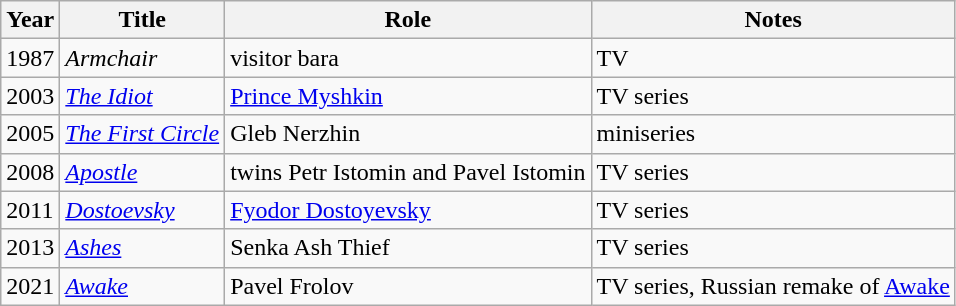<table class="wikitable sortable">
<tr>
<th>Year</th>
<th>Title</th>
<th>Role</th>
<th class="unsortable">Notes</th>
</tr>
<tr>
<td>1987</td>
<td><em>Armchair</em></td>
<td>visitor bara</td>
<td>TV</td>
</tr>
<tr>
<td>2003</td>
<td><em><a href='#'>The Idiot</a></em></td>
<td><a href='#'>Prince Myshkin</a></td>
<td>TV series</td>
</tr>
<tr>
<td>2005</td>
<td><em><a href='#'>The First Circle</a></em></td>
<td>Gleb Nerzhin</td>
<td>miniseries</td>
</tr>
<tr>
<td>2008</td>
<td><em><a href='#'>Apostle</a></em></td>
<td>twins Petr Istomin and Pavel Istomin</td>
<td>TV series</td>
</tr>
<tr>
<td>2011</td>
<td><em><a href='#'>Dostoevsky</a></em></td>
<td><a href='#'>Fyodor Dostoyevsky</a></td>
<td>TV series</td>
</tr>
<tr>
<td>2013</td>
<td><em><a href='#'>Ashes</a></em></td>
<td>Senka Ash Thief</td>
<td>TV series</td>
</tr>
<tr>
<td>2021</td>
<td><em><a href='#'>Awake</a></em></td>
<td>Pavel Frolov</td>
<td>TV series, Russian remake of <a href='#'>Awake</a></td>
</tr>
</table>
